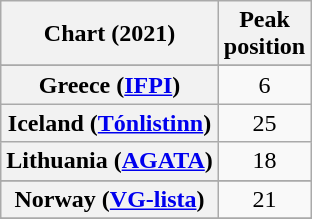<table class="wikitable sortable plainrowheaders" style="text-align:center">
<tr>
<th scope="col">Chart (2021)</th>
<th scope="col">Peak<br>position</th>
</tr>
<tr>
</tr>
<tr>
<th scope="row">Greece (<a href='#'>IFPI</a>)</th>
<td>6</td>
</tr>
<tr>
<th scope="row">Iceland (<a href='#'>Tónlistinn</a>)</th>
<td>25</td>
</tr>
<tr>
<th scope="row">Lithuania (<a href='#'>AGATA</a>)</th>
<td>18</td>
</tr>
<tr>
</tr>
<tr>
<th scope="row">Norway (<a href='#'>VG-lista</a>)</th>
<td>21</td>
</tr>
<tr>
</tr>
<tr>
</tr>
</table>
